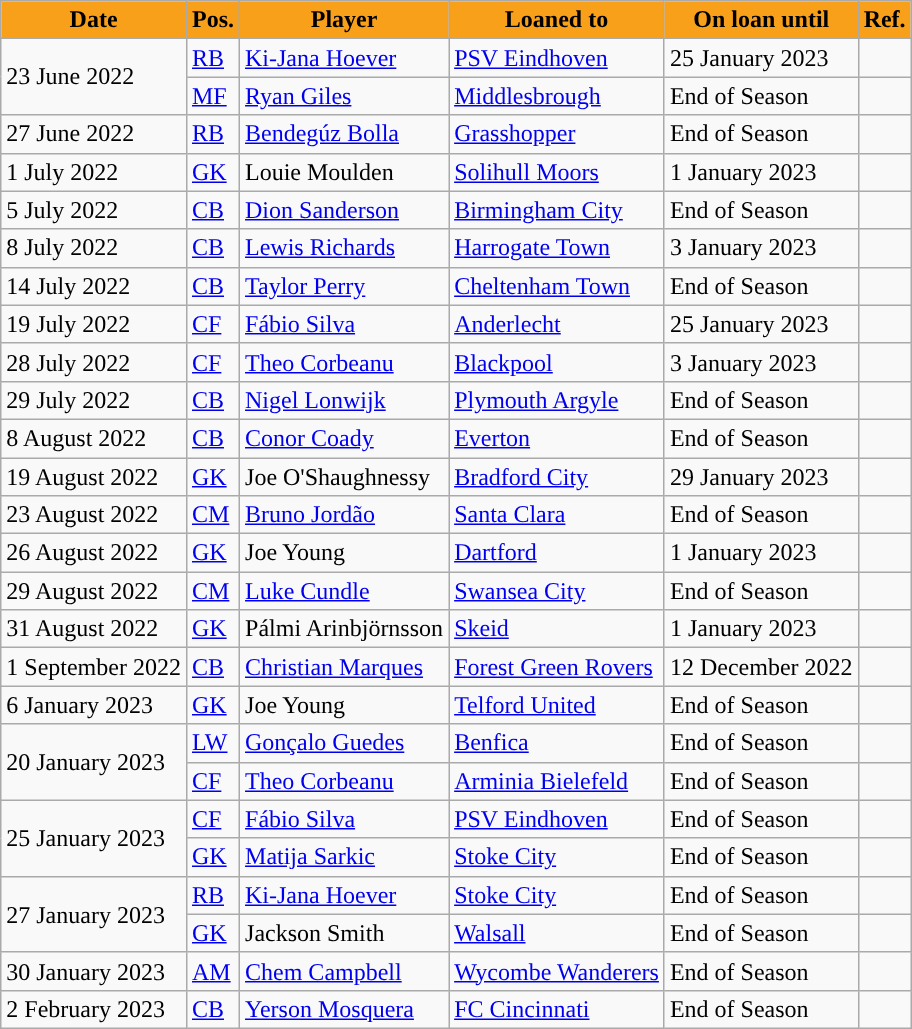<table class="wikitable plainrowheaders sortable">
<tr>
<th style="background:#F9A01B; color:#000000; ">Date</th>
<th style="background:#F9A01B; color:#000000; ">Pos.</th>
<th style="background:#F9A01B; color:#000000; ">Player</th>
<th style="background:#F9A01B; color:#000000; ">Loaned to</th>
<th style="background:#F9A01B; color:#000000; ">On loan until</th>
<th style="background:#F9A01B; color:#000000; ">Ref.</th>
</tr>
<tr>
<td rowspan="2">23 June 2022</td>
<td><a href='#'>RB</a></td>
<td> <a href='#'>Ki-Jana Hoever</a></td>
<td> <a href='#'>PSV Eindhoven</a></td>
<td>25 January 2023</td>
<td></td>
</tr>
<tr>
<td><a href='#'>MF</a></td>
<td> <a href='#'>Ryan Giles</a></td>
<td> <a href='#'>Middlesbrough</a></td>
<td>End of Season</td>
<td></td>
</tr>
<tr>
<td>27 June 2022</td>
<td><a href='#'>RB</a></td>
<td> <a href='#'>Bendegúz Bolla</a></td>
<td> <a href='#'>Grasshopper</a></td>
<td>End of Season</td>
<td></td>
</tr>
<tr>
<td>1 July 2022</td>
<td><a href='#'>GK</a></td>
<td> Louie Moulden</td>
<td> <a href='#'>Solihull Moors</a></td>
<td>1 January 2023</td>
<td></td>
</tr>
<tr>
<td>5 July 2022</td>
<td><a href='#'>CB</a></td>
<td> <a href='#'>Dion Sanderson</a></td>
<td> <a href='#'>Birmingham City</a></td>
<td>End of Season</td>
<td></td>
</tr>
<tr>
<td>8 July 2022</td>
<td><a href='#'>CB</a></td>
<td> <a href='#'>Lewis Richards</a></td>
<td> <a href='#'>Harrogate Town</a></td>
<td>3 January 2023</td>
<td></td>
</tr>
<tr>
<td>14 July 2022</td>
<td><a href='#'>CB</a></td>
<td> <a href='#'>Taylor Perry</a></td>
<td> <a href='#'>Cheltenham Town</a></td>
<td>End of Season</td>
<td></td>
</tr>
<tr>
<td>19 July 2022</td>
<td><a href='#'>CF</a></td>
<td> <a href='#'>Fábio Silva</a></td>
<td> <a href='#'>Anderlecht</a></td>
<td>25 January 2023</td>
<td></td>
</tr>
<tr>
<td>28 July 2022</td>
<td><a href='#'>CF</a></td>
<td> <a href='#'>Theo Corbeanu</a></td>
<td> <a href='#'>Blackpool</a></td>
<td>3 January 2023</td>
<td></td>
</tr>
<tr>
<td>29 July 2022</td>
<td><a href='#'>CB</a></td>
<td> <a href='#'>Nigel Lonwijk</a></td>
<td> <a href='#'>Plymouth Argyle</a></td>
<td>End of Season</td>
<td></td>
</tr>
<tr>
<td>8 August 2022</td>
<td><a href='#'>CB</a></td>
<td> <a href='#'>Conor Coady</a></td>
<td> <a href='#'>Everton</a></td>
<td>End of Season</td>
<td></td>
</tr>
<tr>
<td>19 August 2022</td>
<td><a href='#'>GK</a></td>
<td> Joe O'Shaughnessy</td>
<td> <a href='#'>Bradford City</a></td>
<td>29 January 2023</td>
<td></td>
</tr>
<tr>
<td>23 August 2022</td>
<td><a href='#'>CM</a></td>
<td> <a href='#'>Bruno Jordão</a></td>
<td> <a href='#'>Santa Clara</a></td>
<td>End of Season</td>
<td></td>
</tr>
<tr>
<td>26 August 2022</td>
<td><a href='#'>GK</a></td>
<td> Joe Young</td>
<td> <a href='#'>Dartford</a></td>
<td>1 January 2023</td>
<td></td>
</tr>
<tr>
<td>29 August 2022</td>
<td><a href='#'>CM</a></td>
<td> <a href='#'>Luke Cundle</a></td>
<td> <a href='#'>Swansea City</a></td>
<td>End of Season</td>
<td></td>
</tr>
<tr>
<td>31 August 2022</td>
<td><a href='#'>GK</a></td>
<td> Pálmi Arinbjörnsson</td>
<td> <a href='#'>Skeid</a></td>
<td>1 January 2023</td>
<td></td>
</tr>
<tr>
<td>1 September 2022</td>
<td><a href='#'>CB</a></td>
<td> <a href='#'>Christian Marques</a></td>
<td> <a href='#'>Forest Green Rovers</a></td>
<td>12 December 2022</td>
<td></td>
</tr>
<tr>
<td>6 January 2023</td>
<td><a href='#'>GK</a></td>
<td> Joe Young</td>
<td> <a href='#'>Telford United</a></td>
<td>End of Season</td>
<td></td>
</tr>
<tr>
<td rowspan="2">20 January 2023</td>
<td><a href='#'>LW</a></td>
<td> <a href='#'>Gonçalo Guedes</a></td>
<td> <a href='#'>Benfica</a></td>
<td>End of Season</td>
<td></td>
</tr>
<tr>
<td><a href='#'>CF</a></td>
<td> <a href='#'>Theo Corbeanu</a></td>
<td> <a href='#'>Arminia Bielefeld</a></td>
<td>End of Season</td>
<td></td>
</tr>
<tr>
<td rowspan="2">25 January 2023</td>
<td><a href='#'>CF</a></td>
<td> <a href='#'>Fábio Silva</a></td>
<td> <a href='#'>PSV Eindhoven</a></td>
<td>End of Season</td>
<td></td>
</tr>
<tr>
<td><a href='#'>GK</a></td>
<td> <a href='#'>Matija Sarkic</a></td>
<td> <a href='#'>Stoke City</a></td>
<td>End of Season</td>
<td></td>
</tr>
<tr>
<td rowspan="2">27 January 2023</td>
<td><a href='#'>RB</a></td>
<td> <a href='#'>Ki-Jana Hoever</a></td>
<td> <a href='#'>Stoke City</a></td>
<td>End of Season</td>
<td></td>
</tr>
<tr>
<td><a href='#'>GK</a></td>
<td> Jackson Smith</td>
<td> <a href='#'>Walsall</a></td>
<td>End of Season</td>
<td></td>
</tr>
<tr>
<td>30 January 2023</td>
<td><a href='#'>AM</a></td>
<td> <a href='#'>Chem Campbell</a></td>
<td> <a href='#'>Wycombe Wanderers</a></td>
<td>End of Season</td>
<td></td>
</tr>
<tr>
<td>2 February 2023</td>
<td><a href='#'>CB</a></td>
<td> <a href='#'>Yerson Mosquera</a></td>
<td> <a href='#'>FC Cincinnati</a></td>
<td>End of Season</td>
<td></td>
</tr>
</table>
